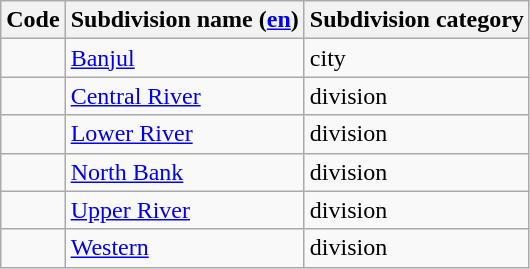<table class="wikitable sortable">
<tr>
<th>Code</th>
<th>Subdivision name (<a href='#'>en</a>)</th>
<th>Subdivision category</th>
</tr>
<tr>
<td></td>
<td><a href='#'>Banjul</a></td>
<td>city</td>
</tr>
<tr>
<td></td>
<td><a href='#'>Central River</a></td>
<td>division</td>
</tr>
<tr>
<td></td>
<td><a href='#'>Lower River</a></td>
<td>division</td>
</tr>
<tr>
<td></td>
<td><a href='#'>North Bank</a></td>
<td>division</td>
</tr>
<tr>
<td></td>
<td><a href='#'>Upper River</a></td>
<td>division</td>
</tr>
<tr>
<td></td>
<td><a href='#'>Western</a></td>
<td>division</td>
</tr>
</table>
